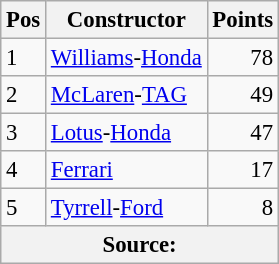<table class="wikitable" style="font-size: 95%;">
<tr>
<th>Pos</th>
<th>Constructor</th>
<th>Points</th>
</tr>
<tr>
<td>1</td>
<td> <a href='#'>Williams</a>-<a href='#'>Honda</a></td>
<td align="right">78</td>
</tr>
<tr>
<td>2</td>
<td> <a href='#'>McLaren</a>-<a href='#'>TAG</a></td>
<td align="right">49</td>
</tr>
<tr>
<td>3</td>
<td> <a href='#'>Lotus</a>-<a href='#'>Honda</a></td>
<td align="right">47</td>
</tr>
<tr>
<td>4</td>
<td> <a href='#'>Ferrari</a></td>
<td align="right">17</td>
</tr>
<tr>
<td>5</td>
<td> <a href='#'>Tyrrell</a>-<a href='#'>Ford</a></td>
<td align="right">8</td>
</tr>
<tr>
<th colspan=4>Source:</th>
</tr>
</table>
